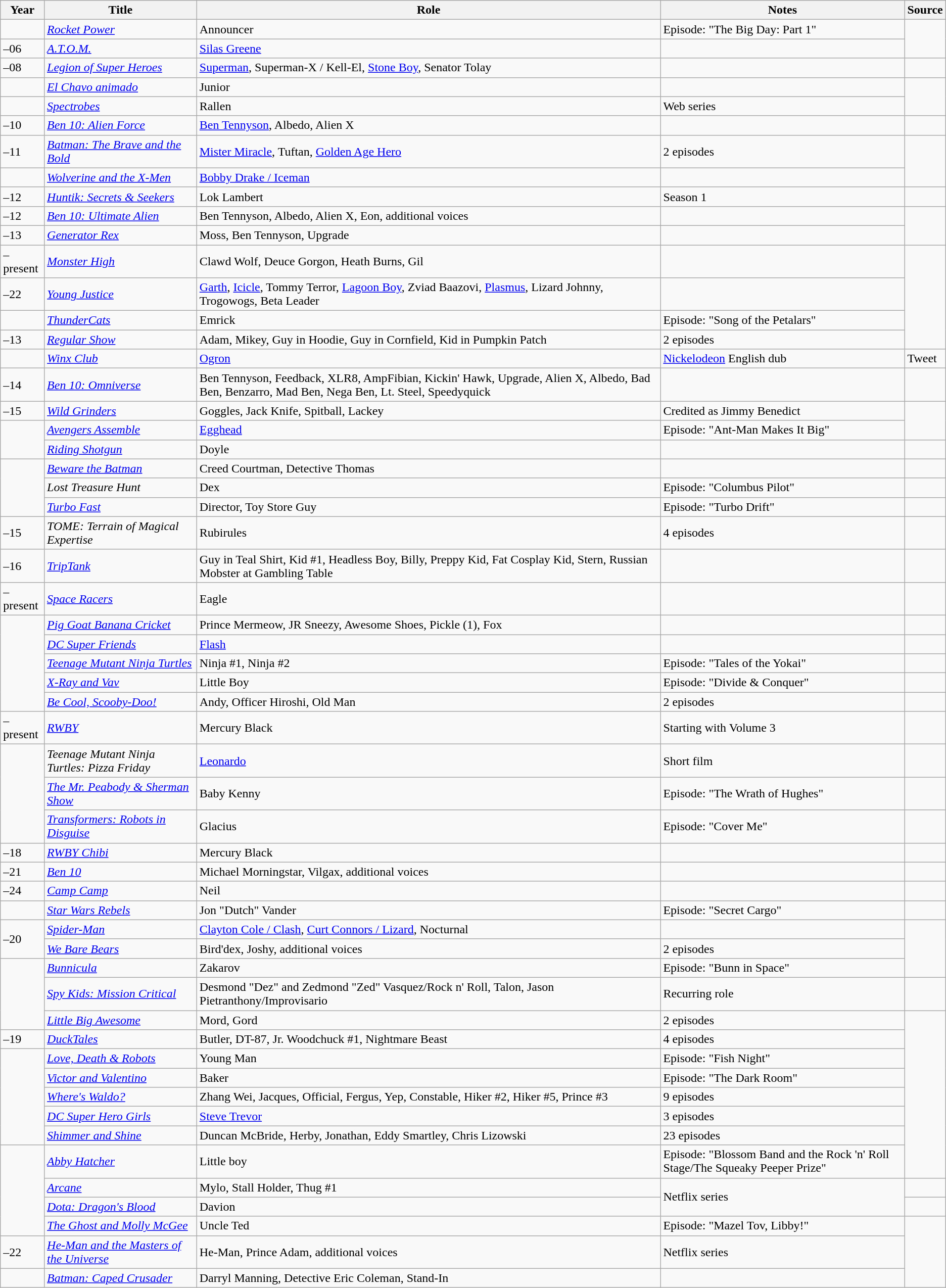<table class="wikitable sortable plainrowheaders">
<tr>
<th>Year</th>
<th>Title</th>
<th>Role</th>
<th class="unsortable">Notes</th>
<th class="unsortable">Source</th>
</tr>
<tr>
<td></td>
<td><em><a href='#'>Rocket Power</a></em></td>
<td>Announcer</td>
<td>Episode: "The Big Day: Part 1"</td>
<td rowspan="2"></td>
</tr>
<tr>
<td>–06</td>
<td><em><a href='#'>A.T.O.M.</a></em></td>
<td><a href='#'>Silas Greene</a></td>
<td></td>
</tr>
<tr>
<td>–08</td>
<td><em><a href='#'>Legion of Super Heroes</a></em></td>
<td><a href='#'>Superman</a>, Superman-X / Kell-El, <a href='#'>Stone Boy</a>, Senator Tolay</td>
<td></td>
<td></td>
</tr>
<tr>
<td></td>
<td><em><a href='#'>El Chavo animado</a></em></td>
<td>Junior</td>
<td></td>
<td rowspan="2"></td>
</tr>
<tr>
<td></td>
<td><em><a href='#'>Spectrobes</a></em></td>
<td>Rallen</td>
<td>Web series</td>
</tr>
<tr>
<td>–10</td>
<td><em><a href='#'>Ben 10: Alien Force</a></em></td>
<td><a href='#'>Ben Tennyson</a>, Albedo, Alien X</td>
<td></td>
<td></td>
</tr>
<tr>
<td>–11</td>
<td><em><a href='#'>Batman: The Brave and the Bold</a></em></td>
<td><a href='#'>Mister Miracle</a>, Tuftan, <a href='#'>Golden Age Hero</a></td>
<td>2 episodes</td>
<td rowspan="2"></td>
</tr>
<tr>
<td></td>
<td><em><a href='#'>Wolverine and the X-Men</a></em></td>
<td><a href='#'>Bobby Drake / Iceman</a></td>
<td></td>
</tr>
<tr>
<td>–12</td>
<td><em><a href='#'>Huntik: Secrets & Seekers</a></em></td>
<td>Lok Lambert</td>
<td>Season 1</td>
<td></td>
</tr>
<tr>
<td>–12</td>
<td><em><a href='#'>Ben 10: Ultimate Alien</a></em></td>
<td>Ben Tennyson, Albedo, Alien X, Eon, additional voices</td>
<td></td>
<td rowspan="2"></td>
</tr>
<tr>
<td>–13</td>
<td><em><a href='#'>Generator Rex</a></em></td>
<td>Moss, Ben Tennyson, Upgrade</td>
<td></td>
</tr>
<tr>
<td>–present</td>
<td><em><a href='#'>Monster High</a></em></td>
<td>Clawd Wolf, Deuce Gorgon, Heath Burns, Gil</td>
<td></td>
<td rowspan="4"></td>
</tr>
<tr>
<td>–22</td>
<td><em><a href='#'>Young Justice</a></em></td>
<td><a href='#'>Garth</a>, <a href='#'>Icicle</a>, Tommy Terror, <a href='#'>Lagoon Boy</a>, Zviad Baazovi, <a href='#'>Plasmus</a>, Lizard Johnny, Trogowogs, Beta Leader</td>
<td></td>
</tr>
<tr>
<td></td>
<td><em><a href='#'>ThunderCats</a></em></td>
<td>Emrick</td>
<td>Episode: "Song of the Petalars"</td>
</tr>
<tr>
<td>–13</td>
<td><em><a href='#'>Regular Show</a></em></td>
<td>Adam, Mikey, Guy in Hoodie, Guy in Cornfield, Kid in Pumpkin Patch</td>
<td>2 episodes</td>
</tr>
<tr>
<td></td>
<td><em><a href='#'>Winx Club</a></em></td>
<td><a href='#'>Ogron</a></td>
<td><a href='#'>Nickelodeon</a> English dub</td>
<td>Tweet</td>
</tr>
<tr>
<td>–14</td>
<td><em><a href='#'>Ben 10: Omniverse</a></em></td>
<td>Ben Tennyson, Feedback, XLR8, AmpFibian, Kickin' Hawk, Upgrade, Alien X, Albedo, Bad Ben, Benzarro, Mad Ben, Nega Ben, Lt. Steel, Speedyquick</td>
<td></td>
<td></td>
</tr>
<tr>
<td>–15</td>
<td><em><a href='#'>Wild Grinders</a></em></td>
<td>Goggles, Jack Knife, Spitball, Lackey</td>
<td>Credited as Jimmy Benedict</td>
<td rowspan="2"></td>
</tr>
<tr>
<td rowspan="2"></td>
<td><em><a href='#'>Avengers Assemble</a></em></td>
<td><a href='#'>Egghead</a></td>
<td>Episode: "Ant-Man Makes It Big"</td>
</tr>
<tr>
<td><em><a href='#'>Riding Shotgun</a></em></td>
<td>Doyle</td>
<td></td>
<td></td>
</tr>
<tr>
<td rowspan="3"></td>
<td><em><a href='#'>Beware the Batman</a></em></td>
<td>Creed Courtman, Detective Thomas</td>
<td></td>
<td></td>
</tr>
<tr>
<td><em>Lost Treasure Hunt</em></td>
<td>Dex</td>
<td>Episode: "Columbus Pilot"</td>
<td></td>
</tr>
<tr>
<td><em><a href='#'>Turbo Fast</a></em></td>
<td>Director, Toy Store Guy</td>
<td>Episode: "Turbo Drift"</td>
<td></td>
</tr>
<tr>
<td>–15</td>
<td><em>TOME: Terrain of Magical Expertise</em></td>
<td>Rubirules</td>
<td>4 episodes</td>
<td></td>
</tr>
<tr>
<td>–16</td>
<td><em><a href='#'>TripTank</a></em></td>
<td>Guy in Teal Shirt, Kid #1, Headless Boy, Billy, Preppy Kid, Fat Cosplay Kid, Stern, Russian Mobster at Gambling Table</td>
<td></td>
<td></td>
</tr>
<tr>
<td>–present</td>
<td><em><a href='#'>Space Racers</a></em></td>
<td>Eagle</td>
<td></td>
<td></td>
</tr>
<tr>
<td rowspan="5"></td>
<td><em><a href='#'>Pig Goat Banana Cricket</a></em></td>
<td>Prince Mermeow, JR Sneezy, Awesome Shoes, Pickle (1), Fox</td>
<td></td>
<td></td>
</tr>
<tr>
<td><em><a href='#'>DC Super Friends</a></em></td>
<td><a href='#'>Flash</a></td>
<td></td>
<td></td>
</tr>
<tr>
<td><em><a href='#'>Teenage Mutant Ninja Turtles</a></em></td>
<td>Ninja #1, Ninja #2</td>
<td>Episode: "Tales of the Yokai"</td>
<td></td>
</tr>
<tr>
<td><em><a href='#'>X-Ray and Vav</a></em></td>
<td>Little Boy</td>
<td>Episode: "Divide & Conquer"</td>
<td></td>
</tr>
<tr>
<td><em><a href='#'>Be Cool, Scooby-Doo!</a></em></td>
<td>Andy, Officer Hiroshi, Old Man</td>
<td>2 episodes</td>
<td></td>
</tr>
<tr>
<td>–present</td>
<td><em><a href='#'>RWBY</a></em></td>
<td>Mercury Black</td>
<td>Starting with Volume 3</td>
<td></td>
</tr>
<tr>
<td rowspan="3"></td>
<td><em>Teenage Mutant Ninja Turtles: Pizza Friday</em></td>
<td><a href='#'>Leonardo</a></td>
<td>Short film</td>
<td></td>
</tr>
<tr>
<td><em><a href='#'>The Mr. Peabody & Sherman Show</a></em></td>
<td>Baby Kenny</td>
<td>Episode: "The Wrath of Hughes"</td>
<td></td>
</tr>
<tr>
<td><em><a href='#'>Transformers: Robots in Disguise</a></em></td>
<td>Glacius</td>
<td>Episode: "Cover Me"</td>
<td></td>
</tr>
<tr>
<td>–18</td>
<td><em><a href='#'>RWBY Chibi</a></em></td>
<td>Mercury Black</td>
<td></td>
<td></td>
</tr>
<tr>
<td>–21</td>
<td><em><a href='#'>Ben 10</a></em></td>
<td>Michael Morningstar, Vilgax, additional voices</td>
<td></td>
<td></td>
</tr>
<tr>
<td>–24</td>
<td><em><a href='#'>Camp Camp</a></em></td>
<td>Neil</td>
<td></td>
<td></td>
</tr>
<tr>
<td></td>
<td><em><a href='#'>Star Wars Rebels</a></em></td>
<td>Jon "Dutch" Vander</td>
<td>Episode: "Secret Cargo"</td>
<td></td>
</tr>
<tr>
<td rowspan="2">–20</td>
<td><em><a href='#'>Spider-Man</a></em></td>
<td><a href='#'>Clayton Cole / Clash</a>, <a href='#'>Curt Connors / Lizard</a>, Nocturnal</td>
<td></td>
<td rowspan="3"></td>
</tr>
<tr>
<td><em><a href='#'>We Bare Bears</a></em></td>
<td>Bird'dex, Joshy, additional voices</td>
<td>2 episodes</td>
</tr>
<tr>
<td rowspan="3"></td>
<td><em><a href='#'>Bunnicula</a></em></td>
<td>Zakarov</td>
<td>Episode: "Bunn in Space"</td>
</tr>
<tr>
<td><em><a href='#'>Spy Kids: Mission Critical</a></em></td>
<td>Desmond "Dez" and Zedmond "Zed" Vasquez/Rock n' Roll, Talon, Jason Pietranthony/Improvisario</td>
<td>Recurring role</td>
<td></td>
</tr>
<tr>
<td><em><a href='#'>Little Big Awesome</a></em></td>
<td>Mord, Gord</td>
<td>2 episodes</td>
<td rowspan="8"></td>
</tr>
<tr>
<td>–19</td>
<td><em><a href='#'>DuckTales</a></em></td>
<td>Butler, DT-87, Jr. Woodchuck #1, Nightmare Beast</td>
<td>4 episodes</td>
</tr>
<tr>
<td rowspan="5"></td>
<td><em><a href='#'>Love, Death & Robots</a></em></td>
<td>Young Man</td>
<td>Episode: "Fish Night"</td>
</tr>
<tr>
<td><em><a href='#'>Victor and Valentino</a></em></td>
<td>Baker</td>
<td>Episode: "The Dark Room"</td>
</tr>
<tr>
<td><em><a href='#'>Where's Waldo?</a></em></td>
<td>Zhang Wei, Jacques, Official, Fergus, Yep, Constable, Hiker #2, Hiker #5, Prince #3</td>
<td>9 episodes</td>
</tr>
<tr>
<td><em><a href='#'>DC Super Hero Girls</a></em></td>
<td><a href='#'>Steve Trevor</a></td>
<td>3 episodes</td>
</tr>
<tr>
<td><em><a href='#'>Shimmer and Shine</a></em></td>
<td>Duncan McBride, Herby, Jonathan, Eddy Smartley, Chris Lizowski</td>
<td>23 episodes</td>
</tr>
<tr>
<td rowspan="4"></td>
<td><em><a href='#'>Abby Hatcher</a></em></td>
<td>Little boy</td>
<td>Episode: "Blossom Band and the Rock 'n' Roll Stage/The Squeaky Peeper Prize"</td>
</tr>
<tr>
<td><em><a href='#'>Arcane</a></em></td>
<td>Mylo, Stall Holder, Thug #1</td>
<td rowspan="2">Netflix series</td>
<td></td>
</tr>
<tr>
<td><em><a href='#'>Dota: Dragon's Blood</a></em></td>
<td>Davion</td>
<td></td>
</tr>
<tr>
<td><em><a href='#'>The Ghost and Molly McGee</a></em></td>
<td>Uncle Ted</td>
<td>Episode: "Mazel Tov, Libby!"</td>
<td rowspan="3"></td>
</tr>
<tr>
<td>–22</td>
<td><em><a href='#'>He-Man and the Masters of the Universe</a></em></td>
<td>He-Man, Prince Adam, additional voices</td>
<td>Netflix series</td>
</tr>
<tr>
<td></td>
<td><em><a href='#'>Batman: Caped Crusader</a></em></td>
<td>Darryl Manning, Detective Eric Coleman, Stand-In</td>
<td></td>
</tr>
</table>
